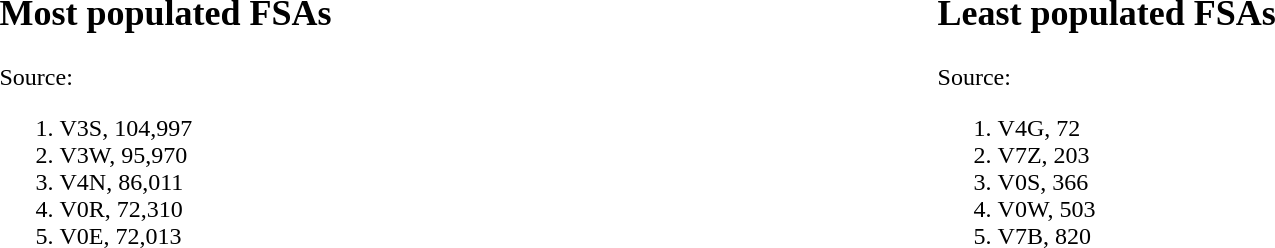<table style="width: 100%;">
<tr>
<td><br><h2>Most populated FSAs</h2>Source:<ol><li>V3S, 104,997</li><li>V3W, 95,970</li><li>V4N, 86,011</li><li>V0R, 72,310</li><li>V0E, 72,013</li></ol></td>
<td><br><h2>Least populated FSAs</h2>Source:<ol><li>V4G, 72</li><li>V7Z, 203</li><li>V0S, 366</li><li>V0W, 503</li><li>V7B, 820</li></ol></td>
</tr>
</table>
